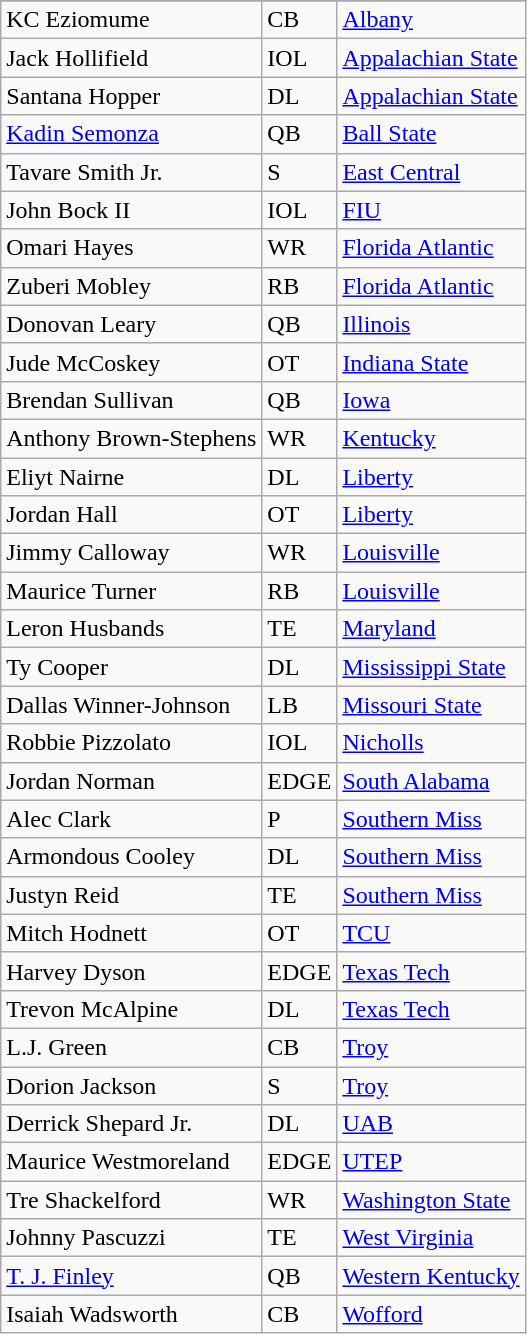<table class="wikitable sortable">
<tr>
</tr>
<tr>
<td>KC Eziomume</td>
<td>CB</td>
<td><a href='#'>Albany</a></td>
</tr>
<tr>
<td>Jack Hollifield</td>
<td>IOL</td>
<td><a href='#'>Appalachian State</a></td>
</tr>
<tr>
<td>Santana Hopper</td>
<td>DL</td>
<td><a href='#'>Appalachian State</a></td>
</tr>
<tr>
<td><a href='#'>Kadin Semonza</a></td>
<td>QB</td>
<td><a href='#'>Ball State</a></td>
</tr>
<tr>
<td>Tavare Smith Jr.</td>
<td>S</td>
<td><a href='#'>East Central</a></td>
</tr>
<tr>
<td>John Bock II</td>
<td>IOL</td>
<td><a href='#'>FIU</a></td>
</tr>
<tr>
<td>Omari Hayes</td>
<td>WR</td>
<td><a href='#'>Florida Atlantic</a></td>
</tr>
<tr>
<td>Zuberi Mobley</td>
<td>RB</td>
<td><a href='#'>Florida Atlantic</a></td>
</tr>
<tr>
<td>Donovan Leary</td>
<td>QB</td>
<td><a href='#'>Illinois</a></td>
</tr>
<tr>
<td>Jude McCoskey</td>
<td>OT</td>
<td><a href='#'>Indiana State</a></td>
</tr>
<tr>
<td>Brendan Sullivan</td>
<td>QB</td>
<td><a href='#'>Iowa</a></td>
</tr>
<tr>
<td>Anthony Brown-Stephens</td>
<td>WR</td>
<td><a href='#'>Kentucky</a></td>
</tr>
<tr>
<td>Eliyt Nairne</td>
<td>DL</td>
<td><a href='#'>Liberty</a></td>
</tr>
<tr>
<td>Jordan Hall</td>
<td>OT</td>
<td><a href='#'>Liberty</a></td>
</tr>
<tr>
<td>Jimmy Calloway</td>
<td>WR</td>
<td><a href='#'>Louisville</a></td>
</tr>
<tr>
<td>Maurice Turner</td>
<td>RB</td>
<td><a href='#'>Louisville</a></td>
</tr>
<tr>
<td>Leron Husbands</td>
<td>TE</td>
<td><a href='#'>Maryland</a></td>
</tr>
<tr>
<td>Ty Cooper</td>
<td>DL</td>
<td><a href='#'>Mississippi State</a></td>
</tr>
<tr>
<td>Dallas Winner-Johnson</td>
<td>LB</td>
<td><a href='#'>Missouri State</a></td>
</tr>
<tr>
<td>Robbie Pizzolato</td>
<td>IOL</td>
<td><a href='#'>Nicholls</a></td>
</tr>
<tr>
<td>Jordan Norman</td>
<td>EDGE</td>
<td><a href='#'>South Alabama</a></td>
</tr>
<tr>
<td>Alec Clark</td>
<td>P</td>
<td><a href='#'>Southern Miss</a></td>
</tr>
<tr>
<td>Armondous Cooley</td>
<td>DL</td>
<td><a href='#'>Southern Miss</a></td>
</tr>
<tr>
<td>Justyn Reid</td>
<td>TE</td>
<td><a href='#'>Southern Miss</a></td>
</tr>
<tr>
<td>Mitch Hodnett</td>
<td>OT</td>
<td><a href='#'>TCU</a></td>
</tr>
<tr>
<td>Harvey Dyson</td>
<td>EDGE</td>
<td><a href='#'>Texas Tech</a></td>
</tr>
<tr>
<td>Trevon McAlpine</td>
<td>DL</td>
<td><a href='#'>Texas Tech</a></td>
</tr>
<tr>
<td>L.J. Green</td>
<td>CB</td>
<td><a href='#'>Troy</a></td>
</tr>
<tr>
<td>Dorion Jackson</td>
<td>S</td>
<td><a href='#'>Troy</a></td>
</tr>
<tr>
<td>Derrick Shepard Jr.</td>
<td>DL</td>
<td><a href='#'>UAB</a></td>
</tr>
<tr>
<td>Maurice Westmoreland</td>
<td>EDGE</td>
<td><a href='#'>UTEP</a></td>
</tr>
<tr>
<td>Tre Shackelford</td>
<td>WR</td>
<td><a href='#'>Washington State</a></td>
</tr>
<tr>
<td>Johnny Pascuzzi</td>
<td>TE</td>
<td><a href='#'>West Virginia</a></td>
</tr>
<tr>
<td><a href='#'>T. J. Finley</a></td>
<td>QB</td>
<td><a href='#'>Western Kentucky</a></td>
</tr>
<tr>
<td>Isaiah Wadsworth</td>
<td>CB</td>
<td><a href='#'>Wofford</a></td>
</tr>
</table>
